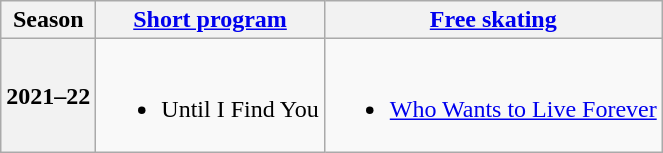<table class=wikitable style=text-align:center>
<tr>
<th>Season</th>
<th><a href='#'>Short program</a></th>
<th><a href='#'>Free skating</a></th>
</tr>
<tr>
<th>2021–22 <br></th>
<td><br><ul><li>Until I Find You <br> </li></ul></td>
<td><br><ul><li><a href='#'>Who Wants to Live Forever</a> <br> </li></ul></td>
</tr>
</table>
